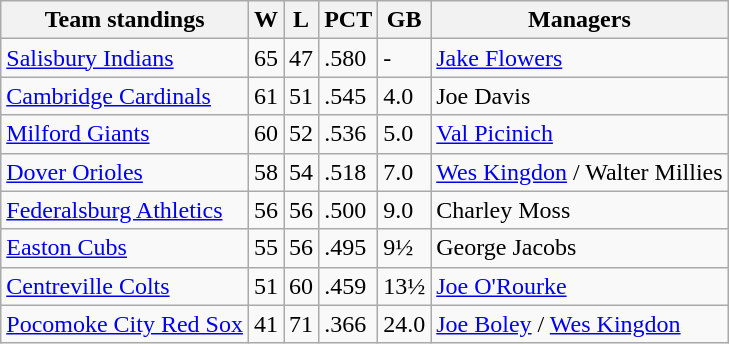<table class="wikitable">
<tr>
<th>Team standings</th>
<th>W</th>
<th>L</th>
<th>PCT</th>
<th>GB</th>
<th>Managers</th>
</tr>
<tr>
<td><a href='#'>Salisbury Indians</a></td>
<td>65</td>
<td>47</td>
<td>.580</td>
<td>-</td>
<td><a href='#'>Jake Flowers</a></td>
</tr>
<tr>
<td><a href='#'>Cambridge Cardinals</a></td>
<td>61</td>
<td>51</td>
<td>.545</td>
<td>4.0</td>
<td>Joe Davis</td>
</tr>
<tr>
<td><a href='#'>Milford Giants</a></td>
<td>60</td>
<td>52</td>
<td>.536</td>
<td>5.0</td>
<td><a href='#'>Val Picinich</a></td>
</tr>
<tr>
<td><a href='#'>Dover Orioles</a></td>
<td>58</td>
<td>54</td>
<td>.518</td>
<td>7.0</td>
<td><a href='#'>Wes Kingdon</a> / Walter Millies</td>
</tr>
<tr>
<td><a href='#'>Federalsburg Athletics</a></td>
<td>56</td>
<td>56</td>
<td>.500</td>
<td>9.0</td>
<td>Charley Moss</td>
</tr>
<tr>
<td><a href='#'>Easton Cubs</a></td>
<td>55</td>
<td>56</td>
<td>.495</td>
<td>9½</td>
<td>George Jacobs</td>
</tr>
<tr>
<td><a href='#'>Centreville Colts</a></td>
<td>51</td>
<td>60</td>
<td>.459</td>
<td>13½</td>
<td><a href='#'>Joe O'Rourke</a></td>
</tr>
<tr>
<td><a href='#'>Pocomoke City Red Sox</a></td>
<td>41</td>
<td>71</td>
<td>.366</td>
<td>24.0</td>
<td><a href='#'>Joe Boley</a> / <a href='#'>Wes Kingdon</a></td>
</tr>
</table>
